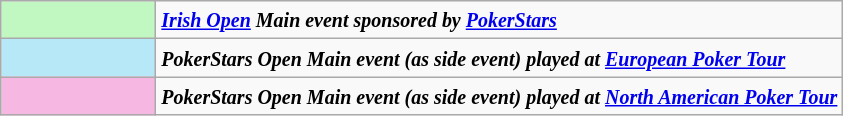<table class="wikitable">
<tr>
<td style="background-color:#c1f7c1; width:6em;"></td>
<td><small><strong><em><a href='#'>Irish Open</a> Main event<strong> sponsored by </strong><a href='#'>PokerStars</a></em></strong></small></td>
</tr>
<tr>
<td style="background-color:#b7e8f7; width:6em;"></td>
<td><small><strong><em>PokerStars Open Main event<strong> (as side event) played at </strong><a href='#'>European Poker Tour</a></em></strong></small></td>
</tr>
<tr>
<td style="background-color:#f7b7e3; width:6em;"></td>
<td><small><strong><em>PokerStars Open Main event<strong> (as side event) played at </strong><a href='#'>North American Poker Tour</a></em></strong></small></td>
</tr>
</table>
